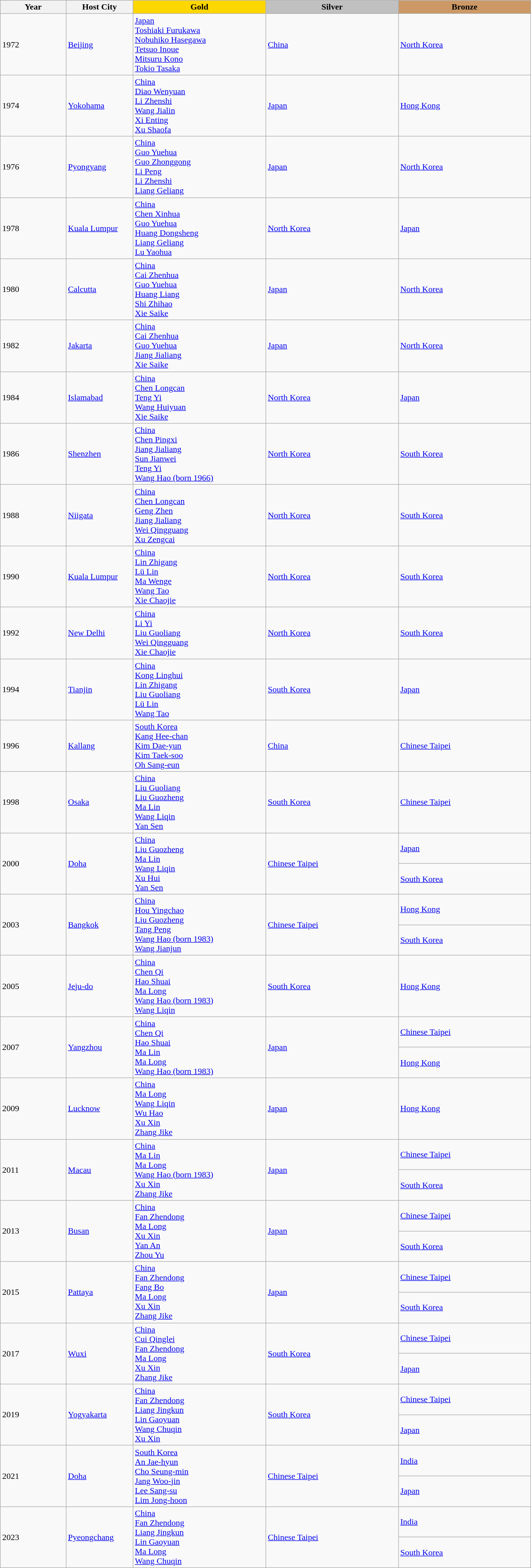<table class="wikitable" style="text-align:left; width:1000px;">
<tr>
<th width="120">Year</th>
<th width="120">Host City</th>
<th width="250" style="background-color: gold">Gold</th>
<th width="250" style="background-color: silver">Silver</th>
<th width="250" style="background-color: #cc9966">Bronze</th>
</tr>
<tr>
<td>1972</td>
<td><a href='#'>Beijing</a></td>
<td> <a href='#'>Japan</a><br><a href='#'>Toshiaki Furukawa</a><br><a href='#'>Nobuhiko Hasegawa</a><br><a href='#'>Tetsuo Inoue</a><br><a href='#'>Mitsuru Kono</a><br><a href='#'>Tokio Tasaka</a></td>
<td> <a href='#'>China</a></td>
<td> <a href='#'>North Korea</a></td>
</tr>
<tr>
<td>1974</td>
<td><a href='#'>Yokohama</a></td>
<td> <a href='#'>China</a><br><a href='#'>Diao Wenyuan</a><br><a href='#'>Li Zhenshi</a><br><a href='#'>Wang Jialin</a><br><a href='#'>Xi Enting</a><br><a href='#'>Xu Shaofa</a></td>
<td> <a href='#'>Japan</a></td>
<td> <a href='#'>Hong Kong</a></td>
</tr>
<tr>
<td>1976</td>
<td><a href='#'>Pyongyang</a></td>
<td> <a href='#'>China</a><br><a href='#'>Guo Yuehua</a><br><a href='#'>Guo Zhonggong</a><br><a href='#'>Li Peng</a><br><a href='#'>Li Zhenshi</a><br><a href='#'>Liang Geliang</a></td>
<td> <a href='#'>Japan</a></td>
<td> <a href='#'>North Korea</a></td>
</tr>
<tr>
<td>1978</td>
<td><a href='#'>Kuala Lumpur</a></td>
<td> <a href='#'>China</a><br><a href='#'>Chen Xinhua</a><br><a href='#'>Guo Yuehua</a><br><a href='#'>Huang Dongsheng</a><br><a href='#'>Liang Geliang</a><br><a href='#'>Lu Yaohua</a></td>
<td> <a href='#'>North Korea</a></td>
<td> <a href='#'>Japan</a></td>
</tr>
<tr>
<td>1980</td>
<td><a href='#'>Calcutta</a></td>
<td> <a href='#'>China</a><br><a href='#'>Cai Zhenhua</a><br><a href='#'>Guo Yuehua</a><br><a href='#'>Huang Liang</a><br><a href='#'>Shi Zhihao</a><br><a href='#'>Xie Saike</a></td>
<td> <a href='#'>Japan</a></td>
<td> <a href='#'>North Korea</a></td>
</tr>
<tr>
<td>1982</td>
<td><a href='#'>Jakarta</a></td>
<td> <a href='#'>China</a><br><a href='#'>Cai Zhenhua</a><br><a href='#'>Guo Yuehua</a><br><a href='#'>Jiang Jialiang</a><br><a href='#'>Xie Saike</a></td>
<td> <a href='#'>Japan</a></td>
<td> <a href='#'>North Korea</a></td>
</tr>
<tr>
<td>1984</td>
<td><a href='#'>Islamabad</a></td>
<td> <a href='#'>China</a><br><a href='#'>Chen Longcan</a><br><a href='#'>Teng Yi</a><br><a href='#'>Wang Huiyuan</a><br><a href='#'>Xie Saike</a></td>
<td> <a href='#'>North Korea</a></td>
<td> <a href='#'>Japan</a></td>
</tr>
<tr>
<td>1986</td>
<td><a href='#'>Shenzhen</a></td>
<td> <a href='#'>China</a><br><a href='#'>Chen Pingxi</a><br><a href='#'>Jiang Jialiang</a><br><a href='#'>Sun Jianwei</a><br><a href='#'>Teng Yi</a><br><a href='#'>Wang Hao (born 1966)</a></td>
<td> <a href='#'>North Korea</a></td>
<td> <a href='#'>South Korea</a></td>
</tr>
<tr>
<td>1988</td>
<td><a href='#'>Niigata</a></td>
<td> <a href='#'>China</a><br><a href='#'>Chen Longcan</a><br><a href='#'>Geng Zhen</a><br><a href='#'>Jiang Jialiang</a><br><a href='#'>Wei Qingguang</a><br><a href='#'>Xu Zengcai</a></td>
<td> <a href='#'>North Korea</a></td>
<td> <a href='#'>South Korea</a></td>
</tr>
<tr>
<td>1990</td>
<td><a href='#'>Kuala Lumpur</a></td>
<td> <a href='#'>China</a><br><a href='#'>Lin Zhigang</a><br><a href='#'>Lü Lin</a><br><a href='#'>Ma Wenge</a><br><a href='#'>Wang Tao</a><br><a href='#'>Xie Chaojie</a></td>
<td> <a href='#'>North Korea</a></td>
<td> <a href='#'>South Korea</a></td>
</tr>
<tr>
<td>1992</td>
<td><a href='#'>New Delhi</a></td>
<td> <a href='#'>China</a><br><a href='#'>Li Yi</a><br><a href='#'>Liu Guoliang</a><br><a href='#'>Wei Qingguang</a><br><a href='#'>Xie Chaojie</a></td>
<td> <a href='#'>North Korea</a></td>
<td> <a href='#'>South Korea</a></td>
</tr>
<tr>
<td>1994</td>
<td><a href='#'>Tianjin</a></td>
<td> <a href='#'>China</a><br><a href='#'>Kong Linghui</a><br><a href='#'>Lin Zhigang</a><br><a href='#'>Liu Guoliang</a><br><a href='#'>Lü Lin</a><br><a href='#'>Wang Tao</a></td>
<td> <a href='#'>South Korea</a></td>
<td> <a href='#'>Japan</a></td>
</tr>
<tr>
<td>1996</td>
<td><a href='#'>Kallang</a></td>
<td> <a href='#'>South Korea</a><br><a href='#'>Kang Hee-chan</a><br><a href='#'>Kim Dae-yun</a><br><a href='#'>Kim Taek-soo</a><br><a href='#'>Oh Sang-eun</a></td>
<td> <a href='#'>China</a></td>
<td> <a href='#'>Chinese Taipei</a></td>
</tr>
<tr>
<td>1998</td>
<td><a href='#'>Osaka</a></td>
<td> <a href='#'>China</a><br><a href='#'>Liu Guoliang</a><br><a href='#'>Liu Guozheng</a><br><a href='#'>Ma Lin</a><br><a href='#'>Wang Liqin</a><br><a href='#'>Yan Sen</a></td>
<td> <a href='#'>South Korea</a></td>
<td> <a href='#'>Chinese Taipei</a></td>
</tr>
<tr>
<td rowspan=2>2000</td>
<td rowspan=2><a href='#'>Doha</a></td>
<td rowspan=2> <a href='#'>China</a><br><a href='#'>Liu Guozheng</a><br><a href='#'>Ma Lin</a><br><a href='#'>Wang Liqin</a><br><a href='#'>Xu Hui</a><br><a href='#'>Yan Sen</a></td>
<td rowspan=2> <a href='#'>Chinese Taipei</a></td>
<td> <a href='#'>Japan</a></td>
</tr>
<tr>
<td> <a href='#'>South Korea</a></td>
</tr>
<tr>
<td rowspan=2>2003</td>
<td rowspan=2><a href='#'>Bangkok</a></td>
<td rowspan=2> <a href='#'>China</a><br><a href='#'>Hou Yingchao</a><br><a href='#'>Liu Guozheng</a><br><a href='#'>Tang Peng</a><br><a href='#'>Wang Hao (born 1983)</a><br><a href='#'>Wang Jianjun</a></td>
<td rowspan=2> <a href='#'>Chinese Taipei</a></td>
<td> <a href='#'>Hong Kong</a></td>
</tr>
<tr>
<td> <a href='#'>South Korea</a></td>
</tr>
<tr>
<td>2005</td>
<td><a href='#'>Jeju-do</a></td>
<td> <a href='#'>China</a><br><a href='#'>Chen Qi</a><br><a href='#'>Hao Shuai</a><br><a href='#'>Ma Long</a><br><a href='#'>Wang Hao (born 1983)</a><br><a href='#'>Wang Liqin</a></td>
<td> <a href='#'>South Korea</a></td>
<td> <a href='#'>Hong Kong</a></td>
</tr>
<tr>
<td rowspan=2>2007</td>
<td rowspan=2><a href='#'>Yangzhou</a></td>
<td rowspan=2> <a href='#'>China</a><br><a href='#'>Chen Qi</a><br><a href='#'>Hao Shuai</a><br><a href='#'>Ma Lin</a><br><a href='#'>Ma Long</a><br><a href='#'>Wang Hao (born 1983)</a></td>
<td rowspan=2> <a href='#'>Japan</a></td>
<td> <a href='#'>Chinese Taipei</a></td>
</tr>
<tr>
<td> <a href='#'>Hong Kong</a></td>
</tr>
<tr>
<td>2009</td>
<td><a href='#'>Lucknow</a></td>
<td> <a href='#'>China</a><br><a href='#'>Ma Long</a><br><a href='#'>Wang Liqin</a><br><a href='#'>Wu Hao</a><br><a href='#'>Xu Xin</a><br><a href='#'>Zhang Jike</a></td>
<td> <a href='#'>Japan</a></td>
<td> <a href='#'>Hong Kong</a></td>
</tr>
<tr>
<td rowspan=2>2011</td>
<td rowspan=2><a href='#'>Macau</a></td>
<td rowspan=2> <a href='#'>China</a><br><a href='#'>Ma Lin</a><br><a href='#'>Ma Long</a><br><a href='#'>Wang Hao (born 1983)</a><br><a href='#'>Xu Xin</a><br><a href='#'>Zhang Jike</a></td>
<td rowspan=2> <a href='#'>Japan</a></td>
<td> <a href='#'>Chinese Taipei</a></td>
</tr>
<tr>
<td> <a href='#'>South Korea</a></td>
</tr>
<tr>
<td rowspan=2>2013</td>
<td rowspan=2><a href='#'>Busan</a></td>
<td rowspan=2> <a href='#'>China</a><br><a href='#'>Fan Zhendong</a><br><a href='#'>Ma Long</a><br><a href='#'>Xu Xin</a><br><a href='#'>Yan An</a><br><a href='#'>Zhou Yu</a></td>
<td rowspan=2> <a href='#'>Japan</a></td>
<td> <a href='#'>Chinese Taipei</a></td>
</tr>
<tr>
<td> <a href='#'>South Korea</a></td>
</tr>
<tr>
<td rowspan=2>2015</td>
<td rowspan=2><a href='#'>Pattaya</a></td>
<td rowspan=2> <a href='#'>China</a><br><a href='#'>Fan Zhendong</a><br><a href='#'>Fang Bo</a><br><a href='#'>Ma Long</a><br><a href='#'>Xu Xin</a><br><a href='#'>Zhang Jike</a></td>
<td rowspan=2> <a href='#'>Japan</a></td>
<td> <a href='#'>Chinese Taipei</a></td>
</tr>
<tr>
<td> <a href='#'>South Korea</a></td>
</tr>
<tr>
<td rowspan=2>2017</td>
<td rowspan=2><a href='#'>Wuxi</a></td>
<td rowspan=2> <a href='#'>China</a><br><a href='#'>Cui Qinglei</a><br><a href='#'>Fan Zhendong</a><br><a href='#'>Ma Long</a><br><a href='#'>Xu Xin</a><br><a href='#'>Zhang Jike</a></td>
<td rowspan=2> <a href='#'>South Korea</a></td>
<td> <a href='#'>Chinese Taipei</a></td>
</tr>
<tr>
<td> <a href='#'>Japan</a></td>
</tr>
<tr>
<td rowspan=2>2019</td>
<td rowspan=2><a href='#'>Yogyakarta</a></td>
<td rowspan=2> <a href='#'>China</a><br><a href='#'>Fan Zhendong</a><br><a href='#'>Liang Jingkun</a><br><a href='#'>Lin Gaoyuan</a><br><a href='#'>Wang Chuqin</a><br><a href='#'>Xu Xin</a></td>
<td rowspan=2> <a href='#'>South Korea</a></td>
<td> <a href='#'>Chinese Taipei</a></td>
</tr>
<tr>
<td> <a href='#'>Japan</a></td>
</tr>
<tr>
<td rowspan=2>2021</td>
<td rowspan=2><a href='#'>Doha</a></td>
<td rowspan=2> <a href='#'>South Korea</a><br><a href='#'>An Jae-hyun</a><br><a href='#'>Cho Seung-min</a><br><a href='#'>Jang Woo-jin</a><br><a href='#'>Lee Sang-su</a><br><a href='#'>Lim Jong-hoon</a></td>
<td rowspan=2> <a href='#'>Chinese Taipei</a></td>
<td> <a href='#'>India</a></td>
</tr>
<tr>
<td> <a href='#'>Japan</a></td>
</tr>
<tr>
<td rowspan=2>2023</td>
<td rowspan=2><a href='#'>Pyeongchang</a></td>
<td rowspan=2> <a href='#'>China</a><br><a href='#'>Fan Zhendong</a><br><a href='#'>Liang Jingkun</a><br><a href='#'>Lin Gaoyuan</a><br><a href='#'>Ma Long</a><br><a href='#'>Wang Chuqin</a></td>
<td rowspan=2> <a href='#'>Chinese Taipei</a></td>
<td> <a href='#'>India</a></td>
</tr>
<tr>
<td> <a href='#'>South Korea</a></td>
</tr>
</table>
